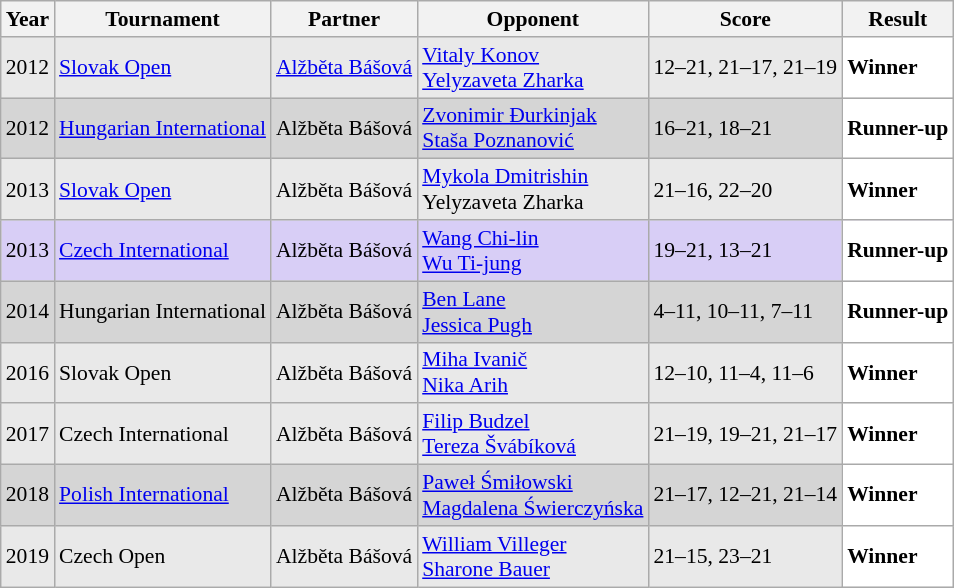<table class="sortable wikitable" style="font-size: 90%;">
<tr>
<th>Year</th>
<th>Tournament</th>
<th>Partner</th>
<th>Opponent</th>
<th>Score</th>
<th>Result</th>
</tr>
<tr style="background:#E9E9E9">
<td align="center">2012</td>
<td align="left"><a href='#'>Slovak Open</a></td>
<td align="left"> <a href='#'>Alžběta Bášová</a></td>
<td align="left"> <a href='#'>Vitaly Konov</a><br> <a href='#'>Yelyzaveta Zharka</a></td>
<td align="left">12–21, 21–17, 21–19</td>
<td style="text-align:left; background:white"> <strong>Winner</strong></td>
</tr>
<tr style="background:#D5D5D5">
<td align="center">2012</td>
<td align="left"><a href='#'>Hungarian International</a></td>
<td align="left"> Alžběta Bášová</td>
<td align="left"> <a href='#'>Zvonimir Đurkinjak</a><br> <a href='#'>Staša Poznanović</a></td>
<td align="left">16–21, 18–21</td>
<td style="text-align:left; background:white"> <strong>Runner-up</strong></td>
</tr>
<tr style="background:#E9E9E9">
<td align="center">2013</td>
<td align="left"><a href='#'>Slovak Open</a></td>
<td align="left"> Alžběta Bášová</td>
<td align="left"> <a href='#'>Mykola Dmitrishin</a><br> Yelyzaveta Zharka</td>
<td align="left">21–16, 22–20</td>
<td style="text-align:left; background:white"> <strong>Winner</strong></td>
</tr>
<tr style="background:#D8CEF6">
<td align="center">2013</td>
<td align="left"><a href='#'>Czech International</a></td>
<td align="left"> Alžběta Bášová</td>
<td align="left"> <a href='#'>Wang Chi-lin</a><br> <a href='#'>Wu Ti-jung</a></td>
<td align="left">19–21, 13–21</td>
<td style="text-align:left; background:white"> <strong>Runner-up</strong></td>
</tr>
<tr style="background:#D5D5D5">
<td align="center">2014</td>
<td align="left">Hungarian International</td>
<td align="left"> Alžběta Bášová</td>
<td align="left"> <a href='#'>Ben Lane</a><br> <a href='#'>Jessica Pugh</a></td>
<td align="left">4–11, 10–11, 7–11</td>
<td style="text-align:left; background:white"> <strong>Runner-up</strong></td>
</tr>
<tr style="background:#E9E9E9">
<td align="center">2016</td>
<td align="left">Slovak Open</td>
<td align="left"> Alžběta Bášová</td>
<td align="left"> <a href='#'>Miha Ivanič</a><br> <a href='#'>Nika Arih</a></td>
<td align="left">12–10, 11–4, 11–6</td>
<td style="text-align:left; background:white"> <strong>Winner</strong></td>
</tr>
<tr style="background:#E9E9E9">
<td align="center">2017</td>
<td align="left">Czech International</td>
<td align="left"> Alžběta Bášová</td>
<td align="left"> <a href='#'>Filip Budzel</a><br> <a href='#'>Tereza Švábíková</a></td>
<td align="left">21–19, 19–21, 21–17</td>
<td style="text-align:left; background:white"> <strong>Winner</strong></td>
</tr>
<tr style="background:#D5D5D5">
<td align="center">2018</td>
<td align="left"><a href='#'>Polish International</a></td>
<td align="left"> Alžběta Bášová</td>
<td align="left"> <a href='#'>Paweł Śmiłowski</a><br> <a href='#'>Magdalena Świerczyńska</a></td>
<td align="left">21–17, 12–21, 21–14</td>
<td style="text-align:left; background:white"> <strong>Winner</strong></td>
</tr>
<tr style="background:#E9E9E9">
<td align="center">2019</td>
<td align="left">Czech Open</td>
<td align="left"> Alžběta Bášová</td>
<td align="left"> <a href='#'>William Villeger</a><br> <a href='#'>Sharone Bauer</a></td>
<td align="left">21–15, 23–21</td>
<td style="text-align:left; background:white"> <strong>Winner</strong></td>
</tr>
</table>
